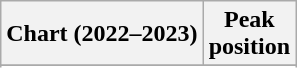<table class="wikitable plainrowheaders sortable" style="text-align:center;">
<tr>
<th scope="col">Chart (2022–2023)</th>
<th scope="col">Peak<br>position</th>
</tr>
<tr>
</tr>
<tr>
</tr>
<tr>
</tr>
<tr>
</tr>
<tr>
</tr>
<tr>
</tr>
</table>
